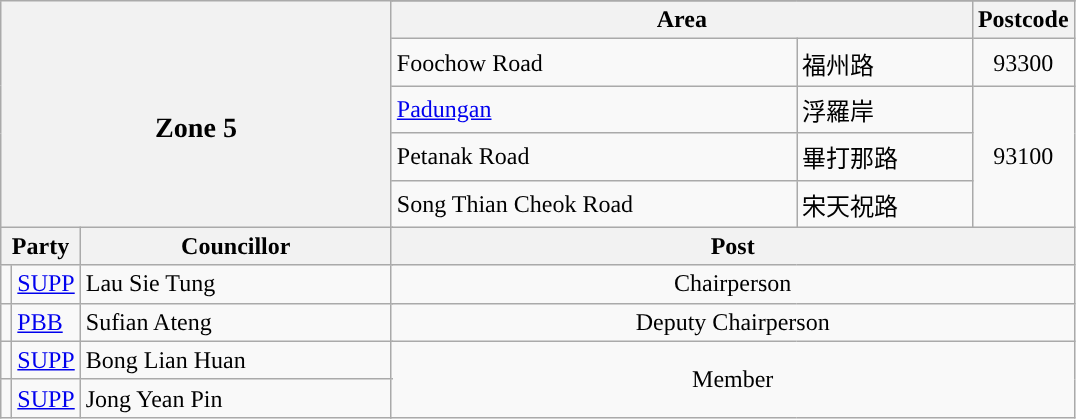<table class="wikitable">
<tr>
<th width="220" colspan="4" rowspan="6"><br><h3>Zone 5</h3></th>
</tr>
<tr>
<th ! align=center width="380" colspan="2">Area</th>
<th align=center><strong>Postcode</strong></th>
</tr>
<tr>
<td>Foochow Road</td>
<td>福州路</td>
<td align=center>93300</td>
</tr>
<tr>
<td><a href='#'>Padungan</a></td>
<td>浮羅岸</td>
<td align=center rowspan="3">93100</td>
</tr>
<tr>
<td>Petanak Road</td>
<td>畢打那路</td>
</tr>
<tr>
<td>Song Thian Cheok Road</td>
<td>宋天祝路</td>
</tr>
<tr>
<th colspan="2">Party</th>
<th width="200" colspan="2">Councillor</th>
<th colspan="3">Post</th>
</tr>
<tr>
<td></td>
<td><a href='#'>SUPP</a></td>
<td colspan="2">Lau Sie Tung</td>
<td align=center colspan="3">Chairperson</td>
</tr>
<tr>
<td></td>
<td><a href='#'>PBB</a></td>
<td colspan="2">Sufian Ateng</td>
<td align=center colspan="3">Deputy Chairperson</td>
</tr>
<tr>
<td></td>
<td><a href='#'>SUPP</a></td>
<td colspan="2">Bong Lian Huan</td>
<td align=center colspan="3" rowspan="2">Member</td>
</tr>
<tr>
<td></td>
<td><a href='#'>SUPP</a></td>
<td colspan="2">Jong Yean Pin</td>
</tr>
</table>
